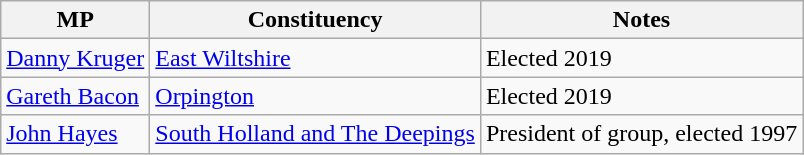<table class="wikitable">
<tr>
<th>MP</th>
<th>Constituency</th>
<th>Notes</th>
</tr>
<tr>
<td><a href='#'>Danny Kruger</a></td>
<td><a href='#'>East Wiltshire</a></td>
<td>Elected 2019</td>
</tr>
<tr>
<td><a href='#'>Gareth Bacon</a></td>
<td><a href='#'>Orpington</a></td>
<td>Elected 2019</td>
</tr>
<tr>
<td><a href='#'>John Hayes</a></td>
<td><a href='#'>South Holland and The Deepings</a></td>
<td>President of group, elected 1997</td>
</tr>
</table>
